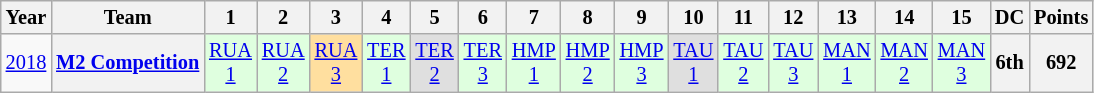<table class="wikitable" style="text-align:center; font-size:85%">
<tr>
<th>Year</th>
<th>Team</th>
<th>1</th>
<th>2</th>
<th>3</th>
<th>4</th>
<th>5</th>
<th>6</th>
<th>7</th>
<th>8</th>
<th>9</th>
<th>10</th>
<th>11</th>
<th>12</th>
<th>13</th>
<th>14</th>
<th>15</th>
<th>DC</th>
<th>Points</th>
</tr>
<tr>
<td><a href='#'>2018</a></td>
<th nowrap><a href='#'>M2 Competition</a></th>
<td style="background:#DFFFDF;"><a href='#'>RUA<br>1</a><br></td>
<td style="background:#DFFFDF;"><a href='#'>RUA<br>2</a><br></td>
<td style="background:#FFDF9F;"><a href='#'>RUA<br>3</a><br></td>
<td style="background:#DFFFDF;"><a href='#'>TER<br>1</a><br></td>
<td style="background:#DFDFDF;"><a href='#'>TER<br>2</a><br></td>
<td style="background:#DFFFDF;"><a href='#'>TER<br>3</a><br></td>
<td style="background:#DFFFDF;"><a href='#'>HMP<br>1</a><br></td>
<td style="background:#DFFFDF;"><a href='#'>HMP<br>2</a><br></td>
<td style="background:#DFFFDF;"><a href='#'>HMP<br>3</a><br></td>
<td style="background:#DFDFDF;"><a href='#'>TAU<br>1</a><br></td>
<td style="background:#DFFFDF;"><a href='#'>TAU<br>2</a><br></td>
<td style="background:#DFFFDF;"><a href='#'>TAU<br>3</a><br></td>
<td style="background:#DFFFDF;"><a href='#'>MAN<br>1</a><br></td>
<td style="background:#DFFFDF;"><a href='#'>MAN<br>2</a><br></td>
<td style="background:#DFFFDF;"><a href='#'>MAN<br>3</a><br></td>
<th>6th</th>
<th>692</th>
</tr>
</table>
